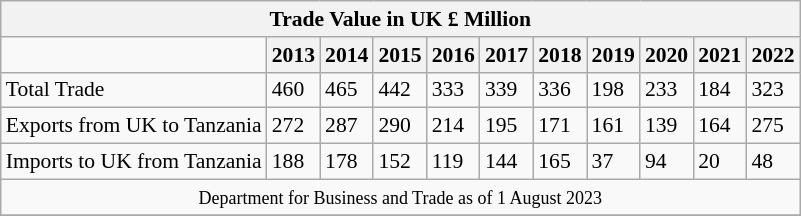<table class="wikitable" style="font-size: 90%">
<tr>
<th colspan="11">Trade Value in UK<strong> £</strong> Million</th>
</tr>
<tr>
<td></td>
<th>2013</th>
<th>2014</th>
<th>2015</th>
<th>2016</th>
<th>2017</th>
<th>2018</th>
<th>2019</th>
<th>2020</th>
<th>2021</th>
<th>2022</th>
</tr>
<tr>
<td>Total Trade</td>
<td>460</td>
<td>465</td>
<td>442</td>
<td>333</td>
<td>339</td>
<td>336</td>
<td>198</td>
<td>233</td>
<td>184</td>
<td>323</td>
</tr>
<tr>
<td>Exports from UK to Tanzania</td>
<td>272</td>
<td>287</td>
<td>290</td>
<td>214</td>
<td>195</td>
<td>171</td>
<td>161</td>
<td>139</td>
<td>164</td>
<td>275</td>
</tr>
<tr>
<td>Imports to UK from Tanzania</td>
<td>188</td>
<td>178</td>
<td>152</td>
<td>119</td>
<td>144</td>
<td>165</td>
<td>37</td>
<td>94</td>
<td>20</td>
<td>48</td>
</tr>
<tr>
<td colspan="11" style="text-align:center;"><small>Department for Business and Trade as of 1 August 2023</small></td>
</tr>
<tr>
</tr>
</table>
